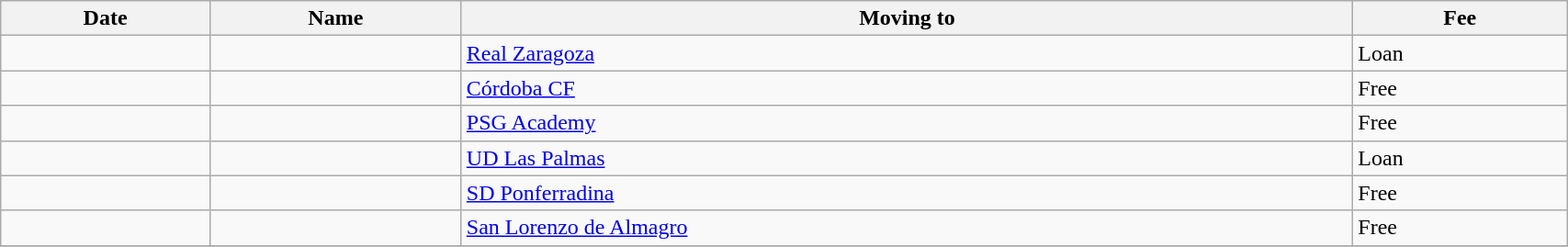<table class="wikitable sortable" width=90%>
<tr>
<th>Date</th>
<th>Name</th>
<th>Moving to</th>
<th>Fee</th>
</tr>
<tr>
<td></td>
<td> </td>
<td> <a href='#'>Real Zaragoza</a></td>
<td>Loan</td>
</tr>
<tr>
<td></td>
<td> </td>
<td> <a href='#'>Córdoba CF</a></td>
<td>Free</td>
</tr>
<tr>
<td></td>
<td> </td>
<td> <a href='#'>PSG Academy</a></td>
<td>Free</td>
</tr>
<tr>
<td></td>
<td> </td>
<td> <a href='#'>UD Las Palmas</a></td>
<td>Loan</td>
</tr>
<tr>
<td></td>
<td> </td>
<td> <a href='#'>SD Ponferradina</a></td>
<td>Free</td>
</tr>
<tr>
<td></td>
<td> </td>
<td> <a href='#'>San Lorenzo de Almagro</a></td>
<td>Free</td>
</tr>
<tr>
</tr>
</table>
